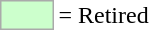<table style="margin: 0.75em 0 0 0.5em;">
<tr>
<td style="background:#cfc; border:1px solid #aaa; width:2em; text-align:center;"></td>
<td>= Retired</td>
</tr>
</table>
